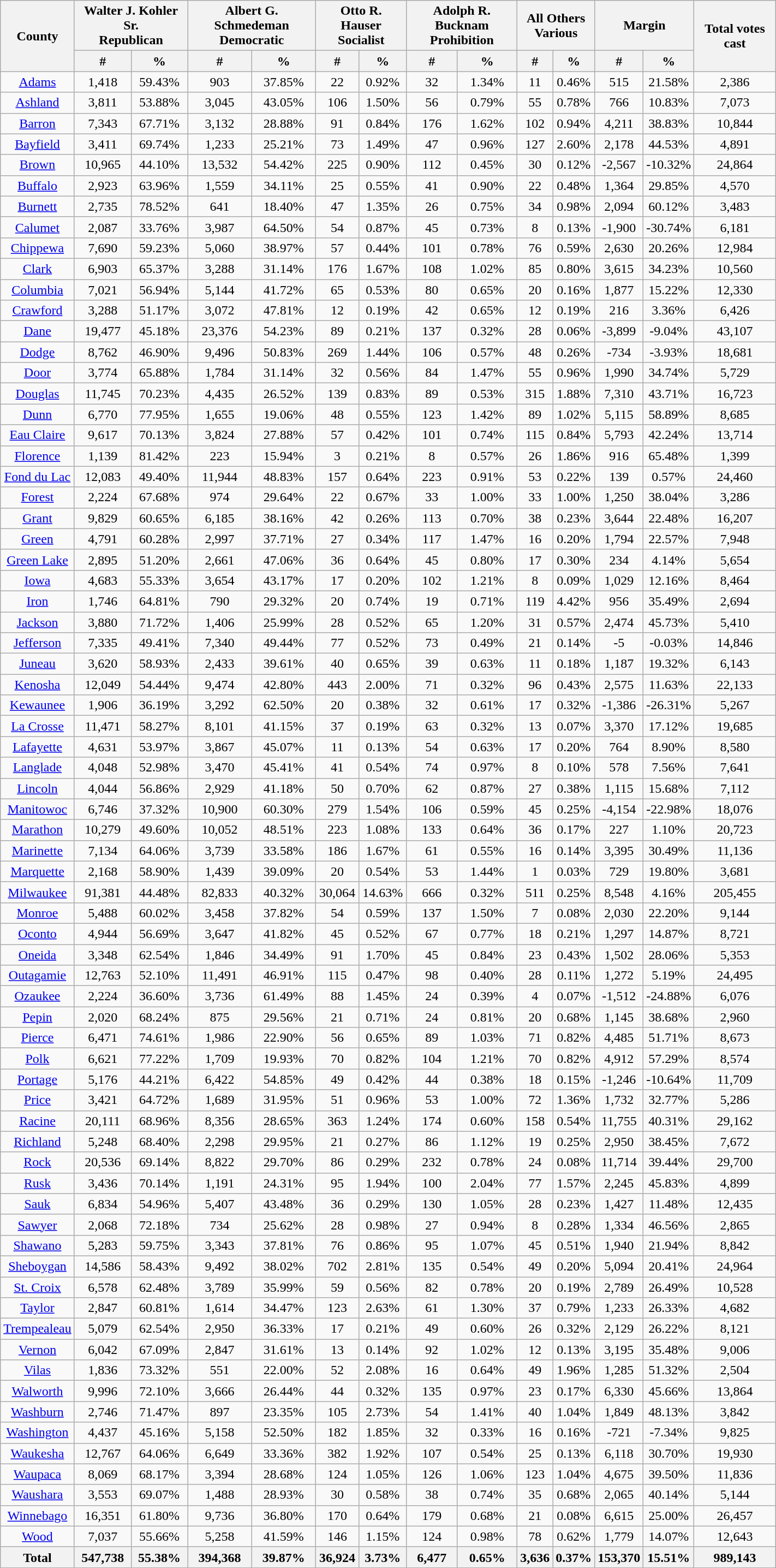<table width="75%" class="wikitable sortable" style="text-align:center">
<tr>
<th rowspan="2" style="text-align:center;">County</th>
<th colspan="2" style="text-align:center;">Walter J. Kohler Sr.<br>Republican</th>
<th colspan="2" style="text-align:center;">Albert G. Schmedeman<br>Democratic</th>
<th colspan="2" style="text-align:center;">Otto R. Hauser<br>Socialist</th>
<th colspan="2" style="text-align:center;">Adolph R. Bucknam<br>Prohibition</th>
<th colspan="2" style="text-align:center;">All Others<br>Various</th>
<th colspan="2" style="text-align:center;">Margin</th>
<th rowspan="2" style="text-align:center;">Total votes cast</th>
</tr>
<tr>
<th style="text-align:center;" data-sort-type="number">#</th>
<th style="text-align:center;" data-sort-type="number">%</th>
<th style="text-align:center;" data-sort-type="number">#</th>
<th style="text-align:center;" data-sort-type="number">%</th>
<th style="text-align:center;" data-sort-type="number">#</th>
<th style="text-align:center;" data-sort-type="number">%</th>
<th style="text-align:center;" data-sort-type="number">#</th>
<th style="text-align:center;" data-sort-type="number">%</th>
<th style="text-align:center;" data-sort-type="number">#</th>
<th style="text-align:center;" data-sort-type="number">%</th>
<th style="text-align:center;" data-sort-type="number">#</th>
<th style="text-align:center;" data-sort-type="number">%</th>
</tr>
<tr style="text-align:center;">
<td><a href='#'>Adams</a></td>
<td>1,418</td>
<td>59.43%</td>
<td>903</td>
<td>37.85%</td>
<td>22</td>
<td>0.92%</td>
<td>32</td>
<td>1.34%</td>
<td>11</td>
<td>0.46%</td>
<td>515</td>
<td>21.58%</td>
<td>2,386</td>
</tr>
<tr style="text-align:center;">
<td><a href='#'>Ashland</a></td>
<td>3,811</td>
<td>53.88%</td>
<td>3,045</td>
<td>43.05%</td>
<td>106</td>
<td>1.50%</td>
<td>56</td>
<td>0.79%</td>
<td>55</td>
<td>0.78%</td>
<td>766</td>
<td>10.83%</td>
<td>7,073</td>
</tr>
<tr style="text-align:center;">
<td><a href='#'>Barron</a></td>
<td>7,343</td>
<td>67.71%</td>
<td>3,132</td>
<td>28.88%</td>
<td>91</td>
<td>0.84%</td>
<td>176</td>
<td>1.62%</td>
<td>102</td>
<td>0.94%</td>
<td>4,211</td>
<td>38.83%</td>
<td>10,844</td>
</tr>
<tr style="text-align:center;">
<td><a href='#'>Bayfield</a></td>
<td>3,411</td>
<td>69.74%</td>
<td>1,233</td>
<td>25.21%</td>
<td>73</td>
<td>1.49%</td>
<td>47</td>
<td>0.96%</td>
<td>127</td>
<td>2.60%</td>
<td>2,178</td>
<td>44.53%</td>
<td>4,891</td>
</tr>
<tr style="text-align:center;">
<td><a href='#'>Brown</a></td>
<td>10,965</td>
<td>44.10%</td>
<td>13,532</td>
<td>54.42%</td>
<td>225</td>
<td>0.90%</td>
<td>112</td>
<td>0.45%</td>
<td>30</td>
<td>0.12%</td>
<td>-2,567</td>
<td>-10.32%</td>
<td>24,864</td>
</tr>
<tr style="text-align:center;">
<td><a href='#'>Buffalo</a></td>
<td>2,923</td>
<td>63.96%</td>
<td>1,559</td>
<td>34.11%</td>
<td>25</td>
<td>0.55%</td>
<td>41</td>
<td>0.90%</td>
<td>22</td>
<td>0.48%</td>
<td>1,364</td>
<td>29.85%</td>
<td>4,570</td>
</tr>
<tr style="text-align:center;">
<td><a href='#'>Burnett</a></td>
<td>2,735</td>
<td>78.52%</td>
<td>641</td>
<td>18.40%</td>
<td>47</td>
<td>1.35%</td>
<td>26</td>
<td>0.75%</td>
<td>34</td>
<td>0.98%</td>
<td>2,094</td>
<td>60.12%</td>
<td>3,483</td>
</tr>
<tr style="text-align:center;">
<td><a href='#'>Calumet</a></td>
<td>2,087</td>
<td>33.76%</td>
<td>3,987</td>
<td>64.50%</td>
<td>54</td>
<td>0.87%</td>
<td>45</td>
<td>0.73%</td>
<td>8</td>
<td>0.13%</td>
<td>-1,900</td>
<td>-30.74%</td>
<td>6,181</td>
</tr>
<tr style="text-align:center;">
<td><a href='#'>Chippewa</a></td>
<td>7,690</td>
<td>59.23%</td>
<td>5,060</td>
<td>38.97%</td>
<td>57</td>
<td>0.44%</td>
<td>101</td>
<td>0.78%</td>
<td>76</td>
<td>0.59%</td>
<td>2,630</td>
<td>20.26%</td>
<td>12,984</td>
</tr>
<tr style="text-align:center;">
<td><a href='#'>Clark</a></td>
<td>6,903</td>
<td>65.37%</td>
<td>3,288</td>
<td>31.14%</td>
<td>176</td>
<td>1.67%</td>
<td>108</td>
<td>1.02%</td>
<td>85</td>
<td>0.80%</td>
<td>3,615</td>
<td>34.23%</td>
<td>10,560</td>
</tr>
<tr style="text-align:center;">
<td><a href='#'>Columbia</a></td>
<td>7,021</td>
<td>56.94%</td>
<td>5,144</td>
<td>41.72%</td>
<td>65</td>
<td>0.53%</td>
<td>80</td>
<td>0.65%</td>
<td>20</td>
<td>0.16%</td>
<td>1,877</td>
<td>15.22%</td>
<td>12,330</td>
</tr>
<tr style="text-align:center;">
<td><a href='#'>Crawford</a></td>
<td>3,288</td>
<td>51.17%</td>
<td>3,072</td>
<td>47.81%</td>
<td>12</td>
<td>0.19%</td>
<td>42</td>
<td>0.65%</td>
<td>12</td>
<td>0.19%</td>
<td>216</td>
<td>3.36%</td>
<td>6,426</td>
</tr>
<tr style="text-align:center;">
<td><a href='#'>Dane</a></td>
<td>19,477</td>
<td>45.18%</td>
<td>23,376</td>
<td>54.23%</td>
<td>89</td>
<td>0.21%</td>
<td>137</td>
<td>0.32%</td>
<td>28</td>
<td>0.06%</td>
<td>-3,899</td>
<td>-9.04%</td>
<td>43,107</td>
</tr>
<tr style="text-align:center;">
<td><a href='#'>Dodge</a></td>
<td>8,762</td>
<td>46.90%</td>
<td>9,496</td>
<td>50.83%</td>
<td>269</td>
<td>1.44%</td>
<td>106</td>
<td>0.57%</td>
<td>48</td>
<td>0.26%</td>
<td>-734</td>
<td>-3.93%</td>
<td>18,681</td>
</tr>
<tr style="text-align:center;">
<td><a href='#'>Door</a></td>
<td>3,774</td>
<td>65.88%</td>
<td>1,784</td>
<td>31.14%</td>
<td>32</td>
<td>0.56%</td>
<td>84</td>
<td>1.47%</td>
<td>55</td>
<td>0.96%</td>
<td>1,990</td>
<td>34.74%</td>
<td>5,729</td>
</tr>
<tr style="text-align:center;">
<td><a href='#'>Douglas</a></td>
<td>11,745</td>
<td>70.23%</td>
<td>4,435</td>
<td>26.52%</td>
<td>139</td>
<td>0.83%</td>
<td>89</td>
<td>0.53%</td>
<td>315</td>
<td>1.88%</td>
<td>7,310</td>
<td>43.71%</td>
<td>16,723</td>
</tr>
<tr style="text-align:center;">
<td><a href='#'>Dunn</a></td>
<td>6,770</td>
<td>77.95%</td>
<td>1,655</td>
<td>19.06%</td>
<td>48</td>
<td>0.55%</td>
<td>123</td>
<td>1.42%</td>
<td>89</td>
<td>1.02%</td>
<td>5,115</td>
<td>58.89%</td>
<td>8,685</td>
</tr>
<tr style="text-align:center;">
<td><a href='#'>Eau Claire</a></td>
<td>9,617</td>
<td>70.13%</td>
<td>3,824</td>
<td>27.88%</td>
<td>57</td>
<td>0.42%</td>
<td>101</td>
<td>0.74%</td>
<td>115</td>
<td>0.84%</td>
<td>5,793</td>
<td>42.24%</td>
<td>13,714</td>
</tr>
<tr style="text-align:center;">
<td><a href='#'>Florence</a></td>
<td>1,139</td>
<td>81.42%</td>
<td>223</td>
<td>15.94%</td>
<td>3</td>
<td>0.21%</td>
<td>8</td>
<td>0.57%</td>
<td>26</td>
<td>1.86%</td>
<td>916</td>
<td>65.48%</td>
<td>1,399</td>
</tr>
<tr style="text-align:center;">
<td><a href='#'>Fond du Lac</a></td>
<td>12,083</td>
<td>49.40%</td>
<td>11,944</td>
<td>48.83%</td>
<td>157</td>
<td>0.64%</td>
<td>223</td>
<td>0.91%</td>
<td>53</td>
<td>0.22%</td>
<td>139</td>
<td>0.57%</td>
<td>24,460</td>
</tr>
<tr style="text-align:center;">
<td><a href='#'>Forest</a></td>
<td>2,224</td>
<td>67.68%</td>
<td>974</td>
<td>29.64%</td>
<td>22</td>
<td>0.67%</td>
<td>33</td>
<td>1.00%</td>
<td>33</td>
<td>1.00%</td>
<td>1,250</td>
<td>38.04%</td>
<td>3,286</td>
</tr>
<tr style="text-align:center;">
<td><a href='#'>Grant</a></td>
<td>9,829</td>
<td>60.65%</td>
<td>6,185</td>
<td>38.16%</td>
<td>42</td>
<td>0.26%</td>
<td>113</td>
<td>0.70%</td>
<td>38</td>
<td>0.23%</td>
<td>3,644</td>
<td>22.48%</td>
<td>16,207</td>
</tr>
<tr style="text-align:center;">
<td><a href='#'>Green</a></td>
<td>4,791</td>
<td>60.28%</td>
<td>2,997</td>
<td>37.71%</td>
<td>27</td>
<td>0.34%</td>
<td>117</td>
<td>1.47%</td>
<td>16</td>
<td>0.20%</td>
<td>1,794</td>
<td>22.57%</td>
<td>7,948</td>
</tr>
<tr style="text-align:center;">
<td><a href='#'>Green Lake</a></td>
<td>2,895</td>
<td>51.20%</td>
<td>2,661</td>
<td>47.06%</td>
<td>36</td>
<td>0.64%</td>
<td>45</td>
<td>0.80%</td>
<td>17</td>
<td>0.30%</td>
<td>234</td>
<td>4.14%</td>
<td>5,654</td>
</tr>
<tr style="text-align:center;">
<td><a href='#'>Iowa</a></td>
<td>4,683</td>
<td>55.33%</td>
<td>3,654</td>
<td>43.17%</td>
<td>17</td>
<td>0.20%</td>
<td>102</td>
<td>1.21%</td>
<td>8</td>
<td>0.09%</td>
<td>1,029</td>
<td>12.16%</td>
<td>8,464</td>
</tr>
<tr style="text-align:center;">
<td><a href='#'>Iron</a></td>
<td>1,746</td>
<td>64.81%</td>
<td>790</td>
<td>29.32%</td>
<td>20</td>
<td>0.74%</td>
<td>19</td>
<td>0.71%</td>
<td>119</td>
<td>4.42%</td>
<td>956</td>
<td>35.49%</td>
<td>2,694</td>
</tr>
<tr style="text-align:center;">
<td><a href='#'>Jackson</a></td>
<td>3,880</td>
<td>71.72%</td>
<td>1,406</td>
<td>25.99%</td>
<td>28</td>
<td>0.52%</td>
<td>65</td>
<td>1.20%</td>
<td>31</td>
<td>0.57%</td>
<td>2,474</td>
<td>45.73%</td>
<td>5,410</td>
</tr>
<tr style="text-align:center;">
<td><a href='#'>Jefferson</a></td>
<td>7,335</td>
<td>49.41%</td>
<td>7,340</td>
<td>49.44%</td>
<td>77</td>
<td>0.52%</td>
<td>73</td>
<td>0.49%</td>
<td>21</td>
<td>0.14%</td>
<td>-5</td>
<td>-0.03%</td>
<td>14,846</td>
</tr>
<tr style="text-align:center;">
<td><a href='#'>Juneau</a></td>
<td>3,620</td>
<td>58.93%</td>
<td>2,433</td>
<td>39.61%</td>
<td>40</td>
<td>0.65%</td>
<td>39</td>
<td>0.63%</td>
<td>11</td>
<td>0.18%</td>
<td>1,187</td>
<td>19.32%</td>
<td>6,143</td>
</tr>
<tr style="text-align:center;">
<td><a href='#'>Kenosha</a></td>
<td>12,049</td>
<td>54.44%</td>
<td>9,474</td>
<td>42.80%</td>
<td>443</td>
<td>2.00%</td>
<td>71</td>
<td>0.32%</td>
<td>96</td>
<td>0.43%</td>
<td>2,575</td>
<td>11.63%</td>
<td>22,133</td>
</tr>
<tr style="text-align:center;">
<td><a href='#'>Kewaunee</a></td>
<td>1,906</td>
<td>36.19%</td>
<td>3,292</td>
<td>62.50%</td>
<td>20</td>
<td>0.38%</td>
<td>32</td>
<td>0.61%</td>
<td>17</td>
<td>0.32%</td>
<td>-1,386</td>
<td>-26.31%</td>
<td>5,267</td>
</tr>
<tr style="text-align:center;">
<td><a href='#'>La Crosse</a></td>
<td>11,471</td>
<td>58.27%</td>
<td>8,101</td>
<td>41.15%</td>
<td>37</td>
<td>0.19%</td>
<td>63</td>
<td>0.32%</td>
<td>13</td>
<td>0.07%</td>
<td>3,370</td>
<td>17.12%</td>
<td>19,685</td>
</tr>
<tr style="text-align:center;">
<td><a href='#'>Lafayette</a></td>
<td>4,631</td>
<td>53.97%</td>
<td>3,867</td>
<td>45.07%</td>
<td>11</td>
<td>0.13%</td>
<td>54</td>
<td>0.63%</td>
<td>17</td>
<td>0.20%</td>
<td>764</td>
<td>8.90%</td>
<td>8,580</td>
</tr>
<tr style="text-align:center;">
<td><a href='#'>Langlade</a></td>
<td>4,048</td>
<td>52.98%</td>
<td>3,470</td>
<td>45.41%</td>
<td>41</td>
<td>0.54%</td>
<td>74</td>
<td>0.97%</td>
<td>8</td>
<td>0.10%</td>
<td>578</td>
<td>7.56%</td>
<td>7,641</td>
</tr>
<tr style="text-align:center;">
<td><a href='#'>Lincoln</a></td>
<td>4,044</td>
<td>56.86%</td>
<td>2,929</td>
<td>41.18%</td>
<td>50</td>
<td>0.70%</td>
<td>62</td>
<td>0.87%</td>
<td>27</td>
<td>0.38%</td>
<td>1,115</td>
<td>15.68%</td>
<td>7,112</td>
</tr>
<tr style="text-align:center;">
<td><a href='#'>Manitowoc</a></td>
<td>6,746</td>
<td>37.32%</td>
<td>10,900</td>
<td>60.30%</td>
<td>279</td>
<td>1.54%</td>
<td>106</td>
<td>0.59%</td>
<td>45</td>
<td>0.25%</td>
<td>-4,154</td>
<td>-22.98%</td>
<td>18,076</td>
</tr>
<tr style="text-align:center;">
<td><a href='#'>Marathon</a></td>
<td>10,279</td>
<td>49.60%</td>
<td>10,052</td>
<td>48.51%</td>
<td>223</td>
<td>1.08%</td>
<td>133</td>
<td>0.64%</td>
<td>36</td>
<td>0.17%</td>
<td>227</td>
<td>1.10%</td>
<td>20,723</td>
</tr>
<tr style="text-align:center;">
<td><a href='#'>Marinette</a></td>
<td>7,134</td>
<td>64.06%</td>
<td>3,739</td>
<td>33.58%</td>
<td>186</td>
<td>1.67%</td>
<td>61</td>
<td>0.55%</td>
<td>16</td>
<td>0.14%</td>
<td>3,395</td>
<td>30.49%</td>
<td>11,136</td>
</tr>
<tr style="text-align:center;">
<td><a href='#'>Marquette</a></td>
<td>2,168</td>
<td>58.90%</td>
<td>1,439</td>
<td>39.09%</td>
<td>20</td>
<td>0.54%</td>
<td>53</td>
<td>1.44%</td>
<td>1</td>
<td>0.03%</td>
<td>729</td>
<td>19.80%</td>
<td>3,681</td>
</tr>
<tr style="text-align:center;">
<td><a href='#'>Milwaukee</a></td>
<td>91,381</td>
<td>44.48%</td>
<td>82,833</td>
<td>40.32%</td>
<td>30,064</td>
<td>14.63%</td>
<td>666</td>
<td>0.32%</td>
<td>511</td>
<td>0.25%</td>
<td>8,548</td>
<td>4.16%</td>
<td>205,455</td>
</tr>
<tr style="text-align:center;">
<td><a href='#'>Monroe</a></td>
<td>5,488</td>
<td>60.02%</td>
<td>3,458</td>
<td>37.82%</td>
<td>54</td>
<td>0.59%</td>
<td>137</td>
<td>1.50%</td>
<td>7</td>
<td>0.08%</td>
<td>2,030</td>
<td>22.20%</td>
<td>9,144</td>
</tr>
<tr style="text-align:center;">
<td><a href='#'>Oconto</a></td>
<td>4,944</td>
<td>56.69%</td>
<td>3,647</td>
<td>41.82%</td>
<td>45</td>
<td>0.52%</td>
<td>67</td>
<td>0.77%</td>
<td>18</td>
<td>0.21%</td>
<td>1,297</td>
<td>14.87%</td>
<td>8,721</td>
</tr>
<tr style="text-align:center;">
<td><a href='#'>Oneida</a></td>
<td>3,348</td>
<td>62.54%</td>
<td>1,846</td>
<td>34.49%</td>
<td>91</td>
<td>1.70%</td>
<td>45</td>
<td>0.84%</td>
<td>23</td>
<td>0.43%</td>
<td>1,502</td>
<td>28.06%</td>
<td>5,353</td>
</tr>
<tr style="text-align:center;">
<td><a href='#'>Outagamie</a></td>
<td>12,763</td>
<td>52.10%</td>
<td>11,491</td>
<td>46.91%</td>
<td>115</td>
<td>0.47%</td>
<td>98</td>
<td>0.40%</td>
<td>28</td>
<td>0.11%</td>
<td>1,272</td>
<td>5.19%</td>
<td>24,495</td>
</tr>
<tr style="text-align:center;">
<td><a href='#'>Ozaukee</a></td>
<td>2,224</td>
<td>36.60%</td>
<td>3,736</td>
<td>61.49%</td>
<td>88</td>
<td>1.45%</td>
<td>24</td>
<td>0.39%</td>
<td>4</td>
<td>0.07%</td>
<td>-1,512</td>
<td>-24.88%</td>
<td>6,076</td>
</tr>
<tr style="text-align:center;">
<td><a href='#'>Pepin</a></td>
<td>2,020</td>
<td>68.24%</td>
<td>875</td>
<td>29.56%</td>
<td>21</td>
<td>0.71%</td>
<td>24</td>
<td>0.81%</td>
<td>20</td>
<td>0.68%</td>
<td>1,145</td>
<td>38.68%</td>
<td>2,960</td>
</tr>
<tr style="text-align:center;">
<td><a href='#'>Pierce</a></td>
<td>6,471</td>
<td>74.61%</td>
<td>1,986</td>
<td>22.90%</td>
<td>56</td>
<td>0.65%</td>
<td>89</td>
<td>1.03%</td>
<td>71</td>
<td>0.82%</td>
<td>4,485</td>
<td>51.71%</td>
<td>8,673</td>
</tr>
<tr style="text-align:center;">
<td><a href='#'>Polk</a></td>
<td>6,621</td>
<td>77.22%</td>
<td>1,709</td>
<td>19.93%</td>
<td>70</td>
<td>0.82%</td>
<td>104</td>
<td>1.21%</td>
<td>70</td>
<td>0.82%</td>
<td>4,912</td>
<td>57.29%</td>
<td>8,574</td>
</tr>
<tr style="text-align:center;">
<td><a href='#'>Portage</a></td>
<td>5,176</td>
<td>44.21%</td>
<td>6,422</td>
<td>54.85%</td>
<td>49</td>
<td>0.42%</td>
<td>44</td>
<td>0.38%</td>
<td>18</td>
<td>0.15%</td>
<td>-1,246</td>
<td>-10.64%</td>
<td>11,709</td>
</tr>
<tr style="text-align:center;">
<td><a href='#'>Price</a></td>
<td>3,421</td>
<td>64.72%</td>
<td>1,689</td>
<td>31.95%</td>
<td>51</td>
<td>0.96%</td>
<td>53</td>
<td>1.00%</td>
<td>72</td>
<td>1.36%</td>
<td>1,732</td>
<td>32.77%</td>
<td>5,286</td>
</tr>
<tr style="text-align:center;">
<td><a href='#'>Racine</a></td>
<td>20,111</td>
<td>68.96%</td>
<td>8,356</td>
<td>28.65%</td>
<td>363</td>
<td>1.24%</td>
<td>174</td>
<td>0.60%</td>
<td>158</td>
<td>0.54%</td>
<td>11,755</td>
<td>40.31%</td>
<td>29,162</td>
</tr>
<tr style="text-align:center;">
<td><a href='#'>Richland</a></td>
<td>5,248</td>
<td>68.40%</td>
<td>2,298</td>
<td>29.95%</td>
<td>21</td>
<td>0.27%</td>
<td>86</td>
<td>1.12%</td>
<td>19</td>
<td>0.25%</td>
<td>2,950</td>
<td>38.45%</td>
<td>7,672</td>
</tr>
<tr style="text-align:center;">
<td><a href='#'>Rock</a></td>
<td>20,536</td>
<td>69.14%</td>
<td>8,822</td>
<td>29.70%</td>
<td>86</td>
<td>0.29%</td>
<td>232</td>
<td>0.78%</td>
<td>24</td>
<td>0.08%</td>
<td>11,714</td>
<td>39.44%</td>
<td>29,700</td>
</tr>
<tr style="text-align:center;">
<td><a href='#'>Rusk</a></td>
<td>3,436</td>
<td>70.14%</td>
<td>1,191</td>
<td>24.31%</td>
<td>95</td>
<td>1.94%</td>
<td>100</td>
<td>2.04%</td>
<td>77</td>
<td>1.57%</td>
<td>2,245</td>
<td>45.83%</td>
<td>4,899</td>
</tr>
<tr style="text-align:center;">
<td><a href='#'>Sauk</a></td>
<td>6,834</td>
<td>54.96%</td>
<td>5,407</td>
<td>43.48%</td>
<td>36</td>
<td>0.29%</td>
<td>130</td>
<td>1.05%</td>
<td>28</td>
<td>0.23%</td>
<td>1,427</td>
<td>11.48%</td>
<td>12,435</td>
</tr>
<tr style="text-align:center;">
<td><a href='#'>Sawyer</a></td>
<td>2,068</td>
<td>72.18%</td>
<td>734</td>
<td>25.62%</td>
<td>28</td>
<td>0.98%</td>
<td>27</td>
<td>0.94%</td>
<td>8</td>
<td>0.28%</td>
<td>1,334</td>
<td>46.56%</td>
<td>2,865</td>
</tr>
<tr style="text-align:center;">
<td><a href='#'>Shawano</a></td>
<td>5,283</td>
<td>59.75%</td>
<td>3,343</td>
<td>37.81%</td>
<td>76</td>
<td>0.86%</td>
<td>95</td>
<td>1.07%</td>
<td>45</td>
<td>0.51%</td>
<td>1,940</td>
<td>21.94%</td>
<td>8,842</td>
</tr>
<tr style="text-align:center;">
<td><a href='#'>Sheboygan</a></td>
<td>14,586</td>
<td>58.43%</td>
<td>9,492</td>
<td>38.02%</td>
<td>702</td>
<td>2.81%</td>
<td>135</td>
<td>0.54%</td>
<td>49</td>
<td>0.20%</td>
<td>5,094</td>
<td>20.41%</td>
<td>24,964</td>
</tr>
<tr style="text-align:center;">
<td><a href='#'>St. Croix</a></td>
<td>6,578</td>
<td>62.48%</td>
<td>3,789</td>
<td>35.99%</td>
<td>59</td>
<td>0.56%</td>
<td>82</td>
<td>0.78%</td>
<td>20</td>
<td>0.19%</td>
<td>2,789</td>
<td>26.49%</td>
<td>10,528</td>
</tr>
<tr style="text-align:center;">
<td><a href='#'>Taylor</a></td>
<td>2,847</td>
<td>60.81%</td>
<td>1,614</td>
<td>34.47%</td>
<td>123</td>
<td>2.63%</td>
<td>61</td>
<td>1.30%</td>
<td>37</td>
<td>0.79%</td>
<td>1,233</td>
<td>26.33%</td>
<td>4,682</td>
</tr>
<tr style="text-align:center;">
<td><a href='#'>Trempealeau</a></td>
<td>5,079</td>
<td>62.54%</td>
<td>2,950</td>
<td>36.33%</td>
<td>17</td>
<td>0.21%</td>
<td>49</td>
<td>0.60%</td>
<td>26</td>
<td>0.32%</td>
<td>2,129</td>
<td>26.22%</td>
<td>8,121</td>
</tr>
<tr style="text-align:center;">
<td><a href='#'>Vernon</a></td>
<td>6,042</td>
<td>67.09%</td>
<td>2,847</td>
<td>31.61%</td>
<td>13</td>
<td>0.14%</td>
<td>92</td>
<td>1.02%</td>
<td>12</td>
<td>0.13%</td>
<td>3,195</td>
<td>35.48%</td>
<td>9,006</td>
</tr>
<tr style="text-align:center;">
<td><a href='#'>Vilas</a></td>
<td>1,836</td>
<td>73.32%</td>
<td>551</td>
<td>22.00%</td>
<td>52</td>
<td>2.08%</td>
<td>16</td>
<td>0.64%</td>
<td>49</td>
<td>1.96%</td>
<td>1,285</td>
<td>51.32%</td>
<td>2,504</td>
</tr>
<tr style="text-align:center;">
<td><a href='#'>Walworth</a></td>
<td>9,996</td>
<td>72.10%</td>
<td>3,666</td>
<td>26.44%</td>
<td>44</td>
<td>0.32%</td>
<td>135</td>
<td>0.97%</td>
<td>23</td>
<td>0.17%</td>
<td>6,330</td>
<td>45.66%</td>
<td>13,864</td>
</tr>
<tr style="text-align:center;">
<td><a href='#'>Washburn</a></td>
<td>2,746</td>
<td>71.47%</td>
<td>897</td>
<td>23.35%</td>
<td>105</td>
<td>2.73%</td>
<td>54</td>
<td>1.41%</td>
<td>40</td>
<td>1.04%</td>
<td>1,849</td>
<td>48.13%</td>
<td>3,842</td>
</tr>
<tr style="text-align:center;">
<td><a href='#'>Washington</a></td>
<td>4,437</td>
<td>45.16%</td>
<td>5,158</td>
<td>52.50%</td>
<td>182</td>
<td>1.85%</td>
<td>32</td>
<td>0.33%</td>
<td>16</td>
<td>0.16%</td>
<td>-721</td>
<td>-7.34%</td>
<td>9,825</td>
</tr>
<tr style="text-align:center;">
<td><a href='#'>Waukesha</a></td>
<td>12,767</td>
<td>64.06%</td>
<td>6,649</td>
<td>33.36%</td>
<td>382</td>
<td>1.92%</td>
<td>107</td>
<td>0.54%</td>
<td>25</td>
<td>0.13%</td>
<td>6,118</td>
<td>30.70%</td>
<td>19,930</td>
</tr>
<tr style="text-align:center;">
<td><a href='#'>Waupaca</a></td>
<td>8,069</td>
<td>68.17%</td>
<td>3,394</td>
<td>28.68%</td>
<td>124</td>
<td>1.05%</td>
<td>126</td>
<td>1.06%</td>
<td>123</td>
<td>1.04%</td>
<td>4,675</td>
<td>39.50%</td>
<td>11,836</td>
</tr>
<tr style="text-align:center;">
<td><a href='#'>Waushara</a></td>
<td>3,553</td>
<td>69.07%</td>
<td>1,488</td>
<td>28.93%</td>
<td>30</td>
<td>0.58%</td>
<td>38</td>
<td>0.74%</td>
<td>35</td>
<td>0.68%</td>
<td>2,065</td>
<td>40.14%</td>
<td>5,144</td>
</tr>
<tr style="text-align:center;">
<td><a href='#'>Winnebago</a></td>
<td>16,351</td>
<td>61.80%</td>
<td>9,736</td>
<td>36.80%</td>
<td>170</td>
<td>0.64%</td>
<td>179</td>
<td>0.68%</td>
<td>21</td>
<td>0.08%</td>
<td>6,615</td>
<td>25.00%</td>
<td>26,457</td>
</tr>
<tr style="text-align:center;">
<td><a href='#'>Wood</a></td>
<td>7,037</td>
<td>55.66%</td>
<td>5,258</td>
<td>41.59%</td>
<td>146</td>
<td>1.15%</td>
<td>124</td>
<td>0.98%</td>
<td>78</td>
<td>0.62%</td>
<td>1,779</td>
<td>14.07%</td>
<td>12,643</td>
</tr>
<tr>
<th>Total</th>
<th>547,738</th>
<th>55.38%</th>
<th>394,368</th>
<th>39.87%</th>
<th>36,924</th>
<th>3.73%</th>
<th>6,477</th>
<th>0.65%</th>
<th>3,636</th>
<th>0.37%</th>
<th>153,370</th>
<th>15.51%</th>
<th>989,143</th>
</tr>
</table>
